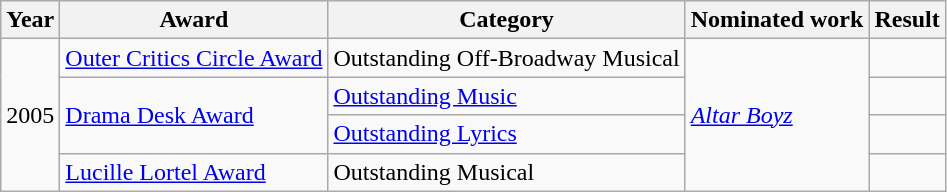<table class=wikitable>
<tr>
<th scope=col>Year</th>
<th scope=col>Award</th>
<th scope=col>Category</th>
<th scope=col>Nominated work</th>
<th scope=col>Result</th>
</tr>
<tr>
<td rowspan="4">2005</td>
<td><a href='#'>Outer Critics Circle Award</a></td>
<td>Outstanding Off-Broadway Musical</td>
<td rowspan="4"><em><a href='#'>Altar Boyz</a></em></td>
<td></td>
</tr>
<tr>
<td rowspan="2"><a href='#'>Drama Desk Award</a></td>
<td><a href='#'>Outstanding Music</a></td>
<td></td>
</tr>
<tr>
<td><a href='#'>Outstanding Lyrics</a></td>
<td></td>
</tr>
<tr>
<td><a href='#'>Lucille Lortel Award</a></td>
<td>Outstanding Musical</td>
<td></td>
</tr>
</table>
